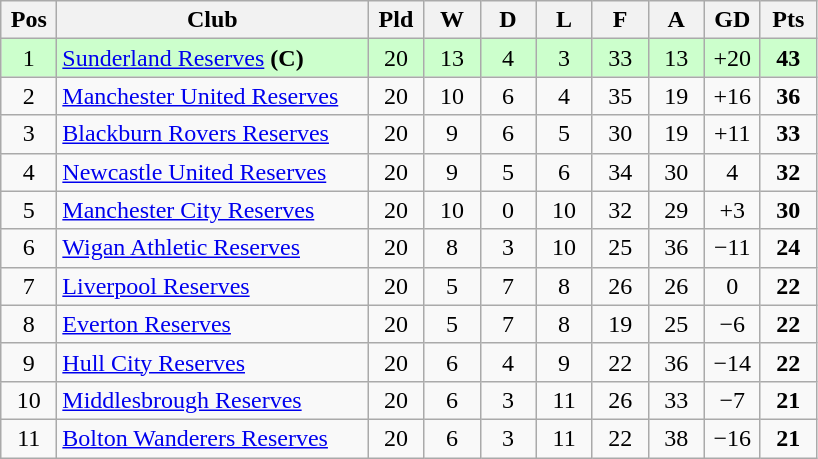<table class="wikitable" style="text-align:center">
<tr>
<th width=30>Pos</th>
<th width=200>Club</th>
<th width=30>Pld</th>
<th width=30>W</th>
<th width=30>D</th>
<th width=30>L</th>
<th width=30>F</th>
<th width=30>A</th>
<th width=30>GD</th>
<th width=30>Pts</th>
</tr>
<tr bgcolor=#ccffcc>
<td>1</td>
<td align="left"><a href='#'>Sunderland Reserves</a> <strong>(C)</strong></td>
<td>20</td>
<td>13</td>
<td>4</td>
<td>3</td>
<td>33</td>
<td>13</td>
<td>+20</td>
<td><strong>43</strong></td>
</tr>
<tr>
<td>2</td>
<td align="left"><a href='#'>Manchester United Reserves</a></td>
<td>20</td>
<td>10</td>
<td>6</td>
<td>4</td>
<td>35</td>
<td>19</td>
<td>+16</td>
<td><strong>36</strong></td>
</tr>
<tr>
<td>3</td>
<td align="left"><a href='#'>Blackburn Rovers Reserves</a></td>
<td>20</td>
<td>9</td>
<td>6</td>
<td>5</td>
<td>30</td>
<td>19</td>
<td>+11</td>
<td><strong>33</strong></td>
</tr>
<tr>
<td>4</td>
<td align="left"><a href='#'>Newcastle United Reserves</a></td>
<td>20</td>
<td>9</td>
<td>5</td>
<td>6</td>
<td>34</td>
<td>30</td>
<td>4</td>
<td><strong>32</strong></td>
</tr>
<tr>
<td>5</td>
<td align="left"><a href='#'>Manchester City Reserves</a></td>
<td>20</td>
<td>10</td>
<td>0</td>
<td>10</td>
<td>32</td>
<td>29</td>
<td>+3</td>
<td><strong>30</strong></td>
</tr>
<tr>
<td>6</td>
<td align="left"><a href='#'>Wigan Athletic Reserves</a></td>
<td>20</td>
<td>8</td>
<td>3</td>
<td>10</td>
<td>25</td>
<td>36</td>
<td>−11</td>
<td><strong>24</strong></td>
</tr>
<tr>
<td>7</td>
<td align="left"><a href='#'>Liverpool Reserves</a></td>
<td>20</td>
<td>5</td>
<td>7</td>
<td>8</td>
<td>26</td>
<td>26</td>
<td>0</td>
<td><strong>22</strong></td>
</tr>
<tr>
<td>8</td>
<td align="left"><a href='#'>Everton Reserves</a></td>
<td>20</td>
<td>5</td>
<td>7</td>
<td>8</td>
<td>19</td>
<td>25</td>
<td>−6</td>
<td><strong>22</strong></td>
</tr>
<tr>
<td>9</td>
<td align="left"><a href='#'>Hull City Reserves</a></td>
<td>20</td>
<td>6</td>
<td>4</td>
<td>9</td>
<td>22</td>
<td>36</td>
<td>−14</td>
<td><strong>22</strong></td>
</tr>
<tr>
<td>10</td>
<td align="left"><a href='#'>Middlesbrough Reserves</a></td>
<td>20</td>
<td>6</td>
<td>3</td>
<td>11</td>
<td>26</td>
<td>33</td>
<td>−7</td>
<td><strong>21</strong></td>
</tr>
<tr>
<td>11</td>
<td align="left"><a href='#'>Bolton Wanderers Reserves</a></td>
<td>20</td>
<td>6</td>
<td>3</td>
<td>11</td>
<td>22</td>
<td>38</td>
<td>−16</td>
<td><strong>21</strong></td>
</tr>
</table>
